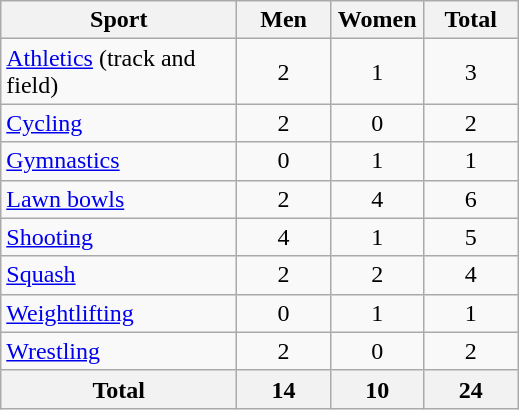<table class="wikitable sortable" style="text-align:center;">
<tr>
<th width=150>Sport</th>
<th width=55>Men</th>
<th width=55>Women</th>
<th width=55>Total</th>
</tr>
<tr>
<td align=left><a href='#'>Athletics</a> (track and field)</td>
<td>2</td>
<td>1</td>
<td>3</td>
</tr>
<tr>
<td align=left><a href='#'>Cycling</a></td>
<td>2</td>
<td>0</td>
<td>2</td>
</tr>
<tr>
<td align=left><a href='#'>Gymnastics</a></td>
<td>0</td>
<td>1</td>
<td>1</td>
</tr>
<tr>
<td align=left><a href='#'>Lawn bowls</a></td>
<td>2</td>
<td>4</td>
<td>6</td>
</tr>
<tr>
<td align=left><a href='#'>Shooting</a></td>
<td>4</td>
<td>1</td>
<td>5</td>
</tr>
<tr>
<td align=left><a href='#'>Squash</a></td>
<td>2</td>
<td>2</td>
<td>4</td>
</tr>
<tr>
<td align=left><a href='#'>Weightlifting</a></td>
<td>0</td>
<td>1</td>
<td>1</td>
</tr>
<tr>
<td align=left><a href='#'>Wrestling</a></td>
<td>2</td>
<td>0</td>
<td>2</td>
</tr>
<tr>
<th>Total</th>
<th>14</th>
<th>10</th>
<th>24</th>
</tr>
</table>
